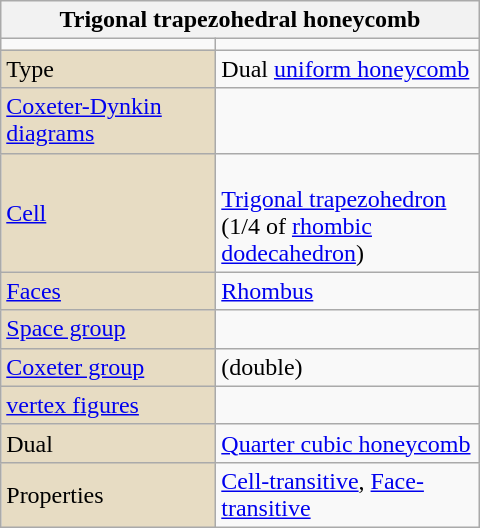<table class="wikitable" align="right" style="margin-left:10px" width="320">
<tr>
<th bgcolor=#e7dcc3 colspan=2>Trigonal trapezohedral honeycomb</th>
</tr>
<tr>
<td></td>
<td></td>
</tr>
<tr>
<td bgcolor=#e7dcc3>Type</td>
<td>Dual <a href='#'>uniform honeycomb</a></td>
</tr>
<tr>
<td bgcolor=#e7dcc3><a href='#'>Coxeter-Dynkin diagrams</a></td>
<td></td>
</tr>
<tr>
<td bgcolor=#e7dcc3><a href='#'>Cell</a></td>
<td><br><a href='#'>Trigonal trapezohedron</a><br>(1/4 of <a href='#'>rhombic dodecahedron</a>)</td>
</tr>
<tr>
<td bgcolor=#e7dcc3><a href='#'>Faces</a></td>
<td><a href='#'>Rhombus</a></td>
</tr>
<tr>
<td bgcolor=#e7dcc3><a href='#'>Space group</a></td>
<td></td>
</tr>
<tr>
<td bgcolor=#e7dcc3><a href='#'>Coxeter group</a></td>
<td>  (double)</td>
</tr>
<tr>
<td bgcolor=#e7dcc3><a href='#'>vertex figures</a></td>
<td></td>
</tr>
<tr>
<td bgcolor=#e7dcc3>Dual</td>
<td><a href='#'>Quarter cubic honeycomb</a></td>
</tr>
<tr>
<td bgcolor=#e7dcc3>Properties</td>
<td><a href='#'>Cell-transitive</a>, <a href='#'>Face-transitive</a></td>
</tr>
</table>
